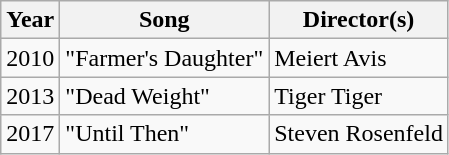<table class="wikitable">
<tr>
<th>Year</th>
<th>Song</th>
<th>Director(s)</th>
</tr>
<tr>
<td>2010</td>
<td>"Farmer's Daughter"</td>
<td>Meiert Avis</td>
</tr>
<tr>
<td>2013</td>
<td>"Dead Weight"</td>
<td>Tiger Tiger</td>
</tr>
<tr>
<td>2017</td>
<td>"Until Then"</td>
<td>Steven Rosenfeld</td>
</tr>
</table>
